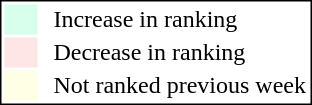<table style="border:1px solid black; float:right;">
<tr>
<td style="background:#D8FFEB; width:20px;"></td>
<td> </td>
<td>Increase in ranking</td>
</tr>
<tr>
<td style="background:#FFE6E6; width:20px;"></td>
<td> </td>
<td>Decrease in ranking</td>
</tr>
<tr>
<td style="background:#FFFFE6; width:20px;"></td>
<td> </td>
<td>Not ranked previous week</td>
</tr>
</table>
